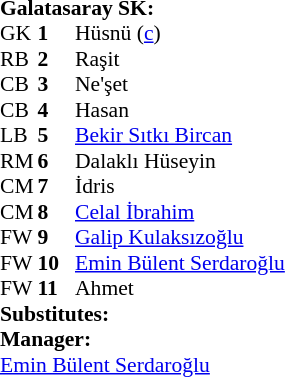<table style="font-size: 90%" cellspacing="0" cellpadding="0">
<tr>
<td colspan="4"><strong>Galatasaray SK:</strong></td>
</tr>
<tr>
<th width="25"></th>
<th width="25"></th>
</tr>
<tr>
<td>GK</td>
<td><strong>1</strong></td>
<td> Hüsnü (<a href='#'>c</a>)</td>
</tr>
<tr>
<td>RB</td>
<td><strong>2</strong></td>
<td> Raşit</td>
</tr>
<tr>
<td>CB</td>
<td><strong>3</strong></td>
<td> Ne'şet</td>
</tr>
<tr>
<td>CB</td>
<td><strong>4</strong></td>
<td> Hasan</td>
</tr>
<tr>
<td>LB</td>
<td><strong>5</strong></td>
<td> <a href='#'>Bekir Sıtkı Bircan</a></td>
</tr>
<tr>
<td>RM</td>
<td><strong>6</strong></td>
<td> Dalaklı Hüseyin</td>
</tr>
<tr>
<td>CM</td>
<td><strong>7</strong></td>
<td> İdris</td>
</tr>
<tr>
<td>CM</td>
<td><strong>8</strong></td>
<td> <a href='#'>Celal İbrahim</a></td>
</tr>
<tr>
<td>FW</td>
<td><strong>9</strong></td>
<td> <a href='#'>Galip Kulaksızoğlu</a></td>
</tr>
<tr>
<td>FW</td>
<td><strong>10</strong></td>
<td> <a href='#'>Emin Bülent Serdaroğlu</a></td>
</tr>
<tr>
<td>FW</td>
<td><strong>11</strong></td>
<td> Ahmet</td>
</tr>
<tr>
<td colspan=4><strong>Substitutes:</strong></td>
</tr>
<tr>
<td colspan=4><strong>Manager:</strong></td>
</tr>
<tr>
<td colspan="4"> <a href='#'>Emin Bülent Serdaroğlu</a></td>
</tr>
</table>
